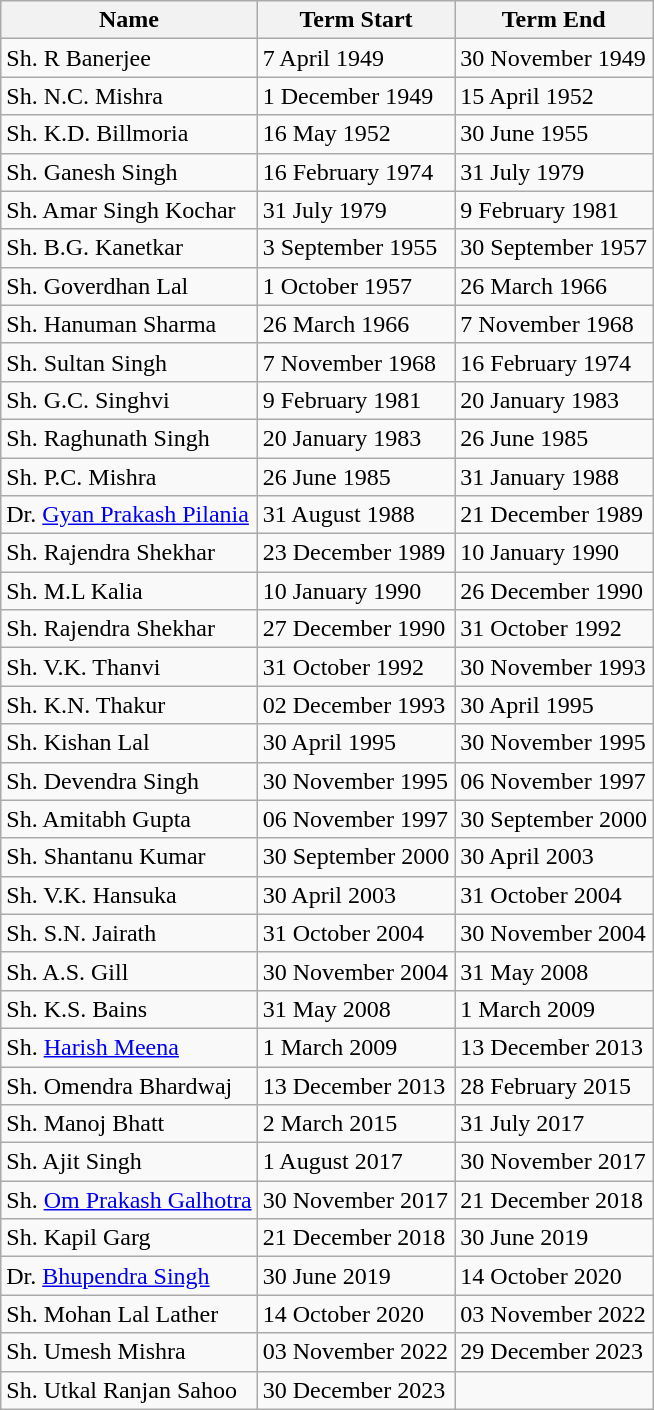<table class="wikitable">
<tr>
<th>Name</th>
<th>Term Start</th>
<th>Term End</th>
</tr>
<tr>
<td>Sh. R Banerjee</td>
<td>7 April 1949</td>
<td>30 November 1949</td>
</tr>
<tr>
<td>Sh. N.C. Mishra</td>
<td>1 December 1949</td>
<td>15 April 1952</td>
</tr>
<tr>
<td>Sh. K.D. Billmoria</td>
<td>16 May 1952</td>
<td>30 June 1955</td>
</tr>
<tr>
<td>Sh. Ganesh Singh</td>
<td>16 February 1974</td>
<td>31 July 1979</td>
</tr>
<tr>
<td>Sh. Amar Singh Kochar</td>
<td>31 July 1979</td>
<td>9 February 1981</td>
</tr>
<tr>
<td>Sh. B.G. Kanetkar</td>
<td>3 September 1955</td>
<td>30 September 1957</td>
</tr>
<tr>
<td>Sh. Goverdhan Lal</td>
<td>1 October 1957</td>
<td>26 March 1966</td>
</tr>
<tr>
<td>Sh. Hanuman Sharma</td>
<td>26 March 1966</td>
<td>7 November 1968</td>
</tr>
<tr>
<td>Sh. Sultan Singh</td>
<td>7 November 1968</td>
<td>16 February 1974</td>
</tr>
<tr>
<td>Sh. G.C. Singhvi</td>
<td>9 February 1981</td>
<td>20 January 1983</td>
</tr>
<tr>
<td>Sh. Raghunath Singh</td>
<td>20 January 1983</td>
<td>26 June 1985</td>
</tr>
<tr>
<td>Sh. P.C. Mishra</td>
<td>26 June 1985</td>
<td>31 January 1988</td>
</tr>
<tr>
<td>Dr. <a href='#'>Gyan Prakash Pilania</a></td>
<td>31 August 1988</td>
<td>21 December 1989</td>
</tr>
<tr>
<td>Sh. Rajendra Shekhar</td>
<td>23 December 1989</td>
<td>10 January 1990</td>
</tr>
<tr>
<td>Sh. M.L Kalia</td>
<td>10 January 1990</td>
<td>26 December 1990</td>
</tr>
<tr>
<td>Sh. Rajendra Shekhar</td>
<td>27 December 1990</td>
<td>31 October 1992</td>
</tr>
<tr>
<td>Sh. V.K. Thanvi</td>
<td>31 October 1992</td>
<td>30 November 1993</td>
</tr>
<tr>
<td>Sh. K.N. Thakur</td>
<td>02 December 1993</td>
<td>30 April 1995</td>
</tr>
<tr>
<td>Sh. Kishan Lal</td>
<td>30 April 1995</td>
<td>30 November 1995</td>
</tr>
<tr>
<td>Sh. Devendra Singh</td>
<td>30 November 1995</td>
<td>06 November 1997</td>
</tr>
<tr>
<td>Sh. Amitabh Gupta</td>
<td>06 November 1997</td>
<td>30 September 2000</td>
</tr>
<tr>
<td>Sh. Shantanu Kumar</td>
<td>30 September 2000</td>
<td>30 April 2003</td>
</tr>
<tr>
<td>Sh. V.K. Hansuka</td>
<td>30 April 2003</td>
<td>31 October 2004</td>
</tr>
<tr>
<td>Sh. S.N. Jairath</td>
<td>31 October 2004</td>
<td>30 November 2004</td>
</tr>
<tr>
<td>Sh. A.S. Gill</td>
<td>30 November 2004</td>
<td>31 May 2008</td>
</tr>
<tr>
<td>Sh. K.S. Bains</td>
<td>31 May 2008</td>
<td>1 March 2009</td>
</tr>
<tr>
<td>Sh. <a href='#'>Harish Meena</a></td>
<td>1 March 2009</td>
<td>13 December 2013</td>
</tr>
<tr>
<td>Sh. Omendra Bhardwaj</td>
<td>13 December 2013</td>
<td>28 February 2015</td>
</tr>
<tr>
<td>Sh. Manoj Bhatt</td>
<td>2 March 2015</td>
<td>31 July 2017</td>
</tr>
<tr>
<td>Sh. Ajit Singh</td>
<td>1 August 2017</td>
<td>30 November 2017</td>
</tr>
<tr>
<td>Sh. <a href='#'>Om Prakash Galhotra</a></td>
<td>30 November 2017</td>
<td>21 December 2018</td>
</tr>
<tr>
<td>Sh. Kapil Garg</td>
<td>21 December 2018</td>
<td>30 June 2019</td>
</tr>
<tr>
<td>Dr. <a href='#'>Bhupendra Singh</a></td>
<td>30 June 2019</td>
<td>14 October 2020</td>
</tr>
<tr>
<td>Sh. Mohan Lal Lather</td>
<td>14 October 2020</td>
<td>03 November 2022</td>
</tr>
<tr>
<td>Sh. Umesh Mishra</td>
<td>03 November 2022</td>
<td>29 December 2023</td>
</tr>
<tr>
<td>Sh. Utkal Ranjan Sahoo</td>
<td>30 December 2023</td>
<td></td>
</tr>
</table>
